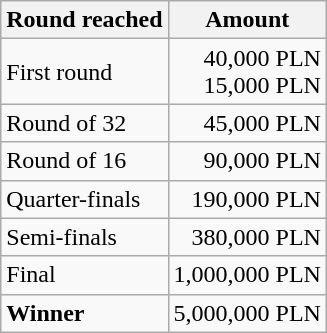<table class="wikitable" style="text-align:right">
<tr>
<th>Round reached</th>
<th>Amount</th>
</tr>
<tr>
<td align="left">First round</td>
<td> 40,000 PLN<br> 15,000 PLN</td>
</tr>
<tr>
<td align="left">Round of 32</td>
<td>45,000 PLN</td>
</tr>
<tr>
<td align="left">Round of 16</td>
<td>90,000 PLN</td>
</tr>
<tr>
<td align="left">Quarter-finals</td>
<td>190,000 PLN</td>
</tr>
<tr>
<td align="left">Semi-finals</td>
<td>380,000 PLN</td>
</tr>
<tr>
<td align="left">Final</td>
<td>1,000,000 PLN</td>
</tr>
<tr>
<td align="left"><strong>Winner</strong></td>
<td>5,000,000 PLN</td>
</tr>
</table>
